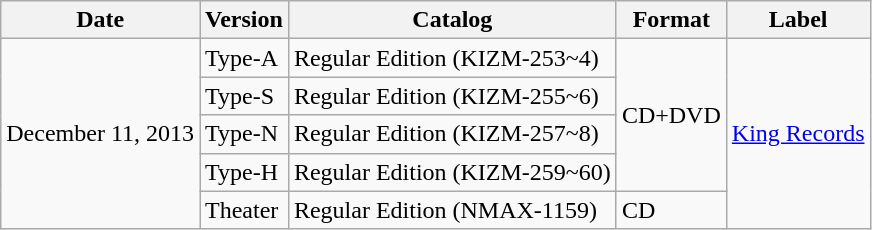<table class="wikitable plainrowheaders">
<tr>
<th scope="col">Date</th>
<th>Version</th>
<th>Catalog</th>
<th>Format</th>
<th>Label</th>
</tr>
<tr>
<td scope="row" rowspan="5">December 11, 2013</td>
<td>Type-A</td>
<td>Regular Edition (KIZM-253~4)</td>
<td scope="row" rowspan="4">CD+DVD</td>
<td scope="row" rowspan="5"><a href='#'>King Records</a></td>
</tr>
<tr>
<td>Type-S</td>
<td>Regular Edition (KIZM-255~6)</td>
</tr>
<tr>
<td>Type-N</td>
<td>Regular Edition (KIZM-257~8)</td>
</tr>
<tr>
<td>Type-H</td>
<td>Regular Edition (KIZM-259~60)</td>
</tr>
<tr>
<td>Theater</td>
<td>Regular Edition (NMAX-1159)</td>
<td>CD</td>
</tr>
</table>
